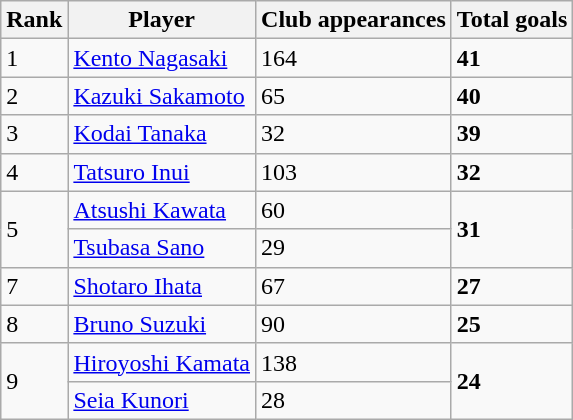<table class="wikitable">
<tr>
<th>Rank</th>
<th>Player</th>
<th>Club appearances</th>
<th>Total goals</th>
</tr>
<tr>
<td>1</td>
<td> <a href='#'>Kento Nagasaki</a></td>
<td>164</td>
<td><strong>41</strong></td>
</tr>
<tr>
<td>2</td>
<td> <a href='#'>Kazuki Sakamoto</a></td>
<td>65</td>
<td><strong>40</strong></td>
</tr>
<tr>
<td>3</td>
<td> <a href='#'>Kodai Tanaka</a></td>
<td>32</td>
<td><strong>39</strong></td>
</tr>
<tr>
<td>4</td>
<td> <a href='#'>Tatsuro Inui</a></td>
<td>103</td>
<td><strong>32</strong></td>
</tr>
<tr>
<td rowspan="2">5</td>
<td> <a href='#'>Atsushi Kawata</a></td>
<td>60</td>
<td rowspan="2"><strong>31</strong></td>
</tr>
<tr>
<td> <a href='#'>Tsubasa Sano</a></td>
<td>29</td>
</tr>
<tr>
<td>7</td>
<td> <a href='#'>Shotaro Ihata</a></td>
<td>67</td>
<td><strong>27</strong></td>
</tr>
<tr>
<td>8</td>
<td> <a href='#'>Bruno Suzuki</a></td>
<td>90</td>
<td><strong>25</strong></td>
</tr>
<tr>
<td rowspan="2">9</td>
<td> <a href='#'>Hiroyoshi Kamata</a></td>
<td>138</td>
<td rowspan="2"><strong>24</strong></td>
</tr>
<tr>
<td> <a href='#'>Seia Kunori</a></td>
<td>28</td>
</tr>
</table>
